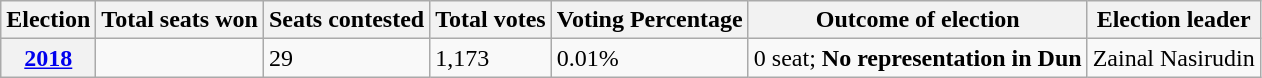<table class="wikitable">
<tr>
<th>Election</th>
<th>Total seats won</th>
<th>Seats contested</th>
<th>Total votes</th>
<th>Voting Percentage</th>
<th>Outcome of election</th>
<th>Election leader</th>
</tr>
<tr>
<th><a href='#'>2018</a></th>
<td></td>
<td>29</td>
<td>1,173</td>
<td>0.01%</td>
<td>0 seat; <strong>No representation in Dun</strong></td>
<td>Zainal Nasirudin</td>
</tr>
</table>
